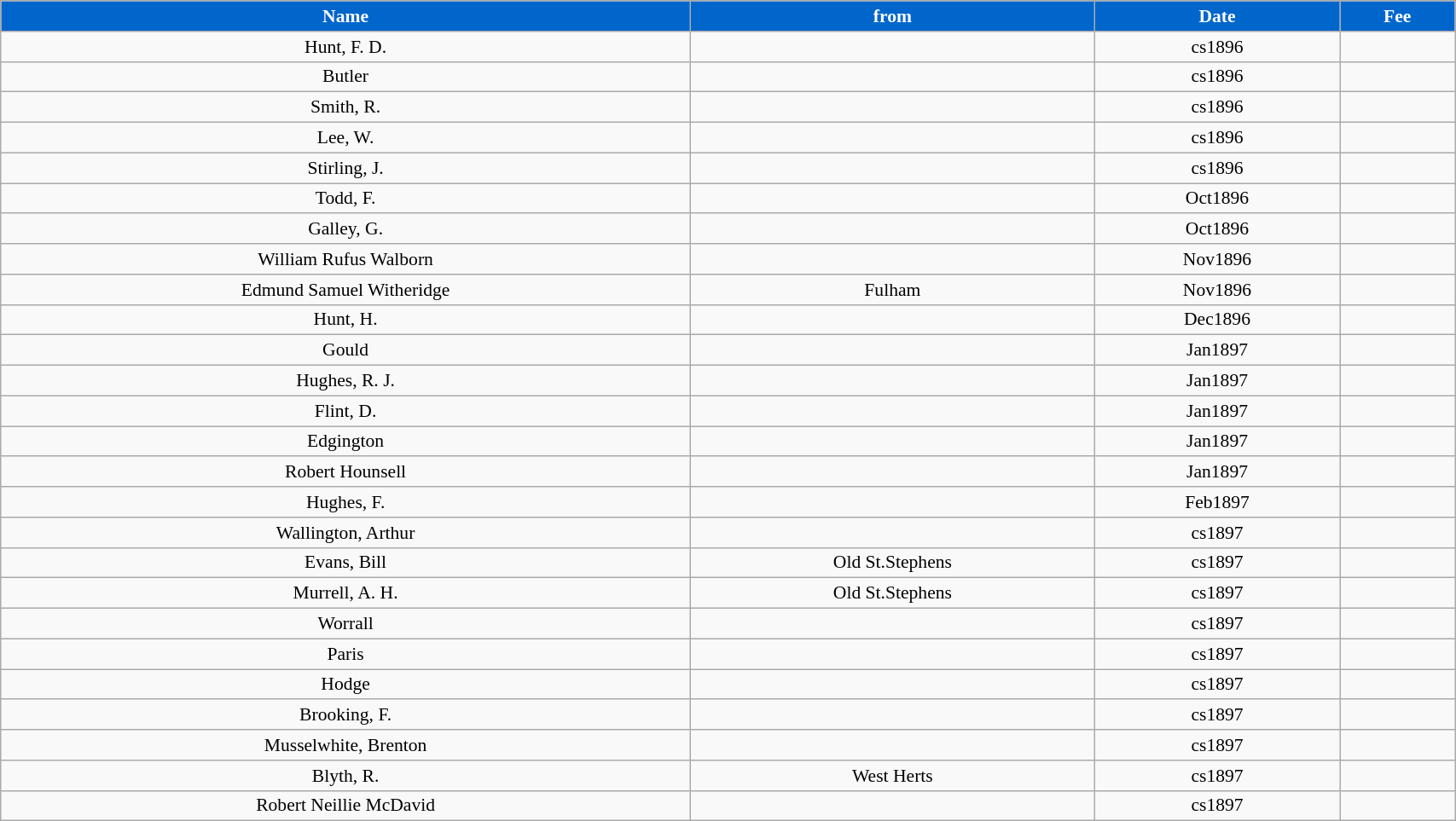<table class="wikitable" style="text-align:center; font-size:90%; width:90%;">
<tr>
<th style="background:#0066CC; color:#FFFFFF; text-align:center;"><strong>Name</strong></th>
<th style="background:#0066CC; color:#FFFFFF; text-align:center;">from</th>
<th style="background:#0066CC; color:#FFFFFF; text-align:center;">Date</th>
<th style="background:#0066CC; color:#FFFFFF; text-align:center;">Fee</th>
</tr>
<tr>
<td>Hunt, F. D.</td>
<td></td>
<td>cs1896</td>
<td></td>
</tr>
<tr>
<td>Butler</td>
<td></td>
<td>cs1896</td>
<td></td>
</tr>
<tr>
<td>Smith, R.</td>
<td></td>
<td>cs1896</td>
<td></td>
</tr>
<tr>
<td>Lee, W.</td>
<td></td>
<td>cs1896</td>
<td></td>
</tr>
<tr>
<td>Stirling, J.</td>
<td></td>
<td>cs1896</td>
<td></td>
</tr>
<tr>
<td>Todd, F.</td>
<td></td>
<td>Oct1896</td>
<td></td>
</tr>
<tr>
<td>Galley, G.</td>
<td></td>
<td>Oct1896</td>
<td></td>
</tr>
<tr>
<td>William Rufus Walborn</td>
<td></td>
<td>Nov1896</td>
<td></td>
</tr>
<tr>
<td>Edmund Samuel Witheridge</td>
<td>Fulham</td>
<td>Nov1896</td>
<td></td>
</tr>
<tr>
<td>Hunt, H.</td>
<td></td>
<td>Dec1896</td>
<td></td>
</tr>
<tr>
<td>Gould</td>
<td></td>
<td>Jan1897</td>
<td></td>
</tr>
<tr>
<td>Hughes, R. J.</td>
<td></td>
<td>Jan1897</td>
<td></td>
</tr>
<tr>
<td>Flint, D.</td>
<td></td>
<td>Jan1897</td>
<td></td>
</tr>
<tr>
<td>Edgington</td>
<td></td>
<td>Jan1897</td>
<td></td>
</tr>
<tr>
<td>Robert Hounsell</td>
<td></td>
<td>Jan1897</td>
<td></td>
</tr>
<tr>
<td>Hughes, F.</td>
<td></td>
<td>Feb1897</td>
<td></td>
</tr>
<tr>
<td>Wallington, Arthur</td>
<td></td>
<td>cs1897</td>
<td></td>
</tr>
<tr>
<td>Evans, Bill</td>
<td>Old St.Stephens</td>
<td>cs1897</td>
<td></td>
</tr>
<tr>
<td>Murrell, A. H.</td>
<td>Old St.Stephens</td>
<td>cs1897</td>
<td></td>
</tr>
<tr>
<td>Worrall</td>
<td></td>
<td>cs1897</td>
<td></td>
</tr>
<tr>
<td>Paris</td>
<td></td>
<td>cs1897</td>
<td></td>
</tr>
<tr>
<td>Hodge</td>
<td></td>
<td>cs1897</td>
<td></td>
</tr>
<tr>
<td>Brooking, F.</td>
<td></td>
<td>cs1897</td>
<td></td>
</tr>
<tr>
<td>Musselwhite, Brenton</td>
<td></td>
<td>cs1897</td>
<td></td>
</tr>
<tr>
<td>Blyth, R.</td>
<td>West Herts</td>
<td>cs1897</td>
<td></td>
</tr>
<tr>
<td>Robert Neillie McDavid</td>
<td></td>
<td>cs1897</td>
<td></td>
</tr>
</table>
